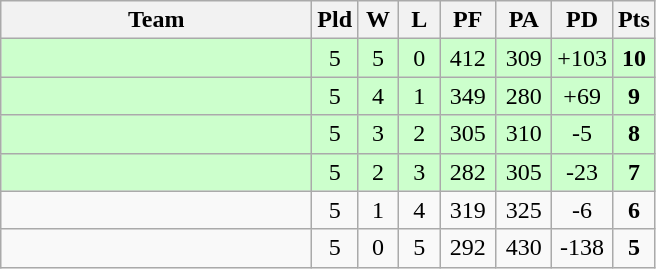<table class="wikitable" style="text-align:center;">
<tr>
<th width=200>Team</th>
<th width=20>Pld</th>
<th width=20>W</th>
<th width=20>L</th>
<th width=30>PF</th>
<th width=30>PA</th>
<th width=30>PD</th>
<th width=20>Pts</th>
</tr>
<tr style="background:#cfc;">
<td align=left></td>
<td>5</td>
<td>5</td>
<td>0</td>
<td>412</td>
<td>309</td>
<td>+103</td>
<td><strong>10</strong></td>
</tr>
<tr style="background:#cfc;">
<td align=left></td>
<td>5</td>
<td>4</td>
<td>1</td>
<td>349</td>
<td>280</td>
<td>+69</td>
<td><strong>9</strong></td>
</tr>
<tr style="background:#cfc;">
<td align=left></td>
<td>5</td>
<td>3</td>
<td>2</td>
<td>305</td>
<td>310</td>
<td>-5</td>
<td><strong>8</strong></td>
</tr>
<tr style="background:#cfc;">
<td align=left></td>
<td>5</td>
<td>2</td>
<td>3</td>
<td>282</td>
<td>305</td>
<td>-23</td>
<td><strong>7</strong></td>
</tr>
<tr>
<td align=left></td>
<td>5</td>
<td>1</td>
<td>4</td>
<td>319</td>
<td>325</td>
<td>-6</td>
<td><strong>6</strong></td>
</tr>
<tr>
<td align=left></td>
<td>5</td>
<td>0</td>
<td>5</td>
<td>292</td>
<td>430</td>
<td>-138</td>
<td><strong>5</strong></td>
</tr>
</table>
